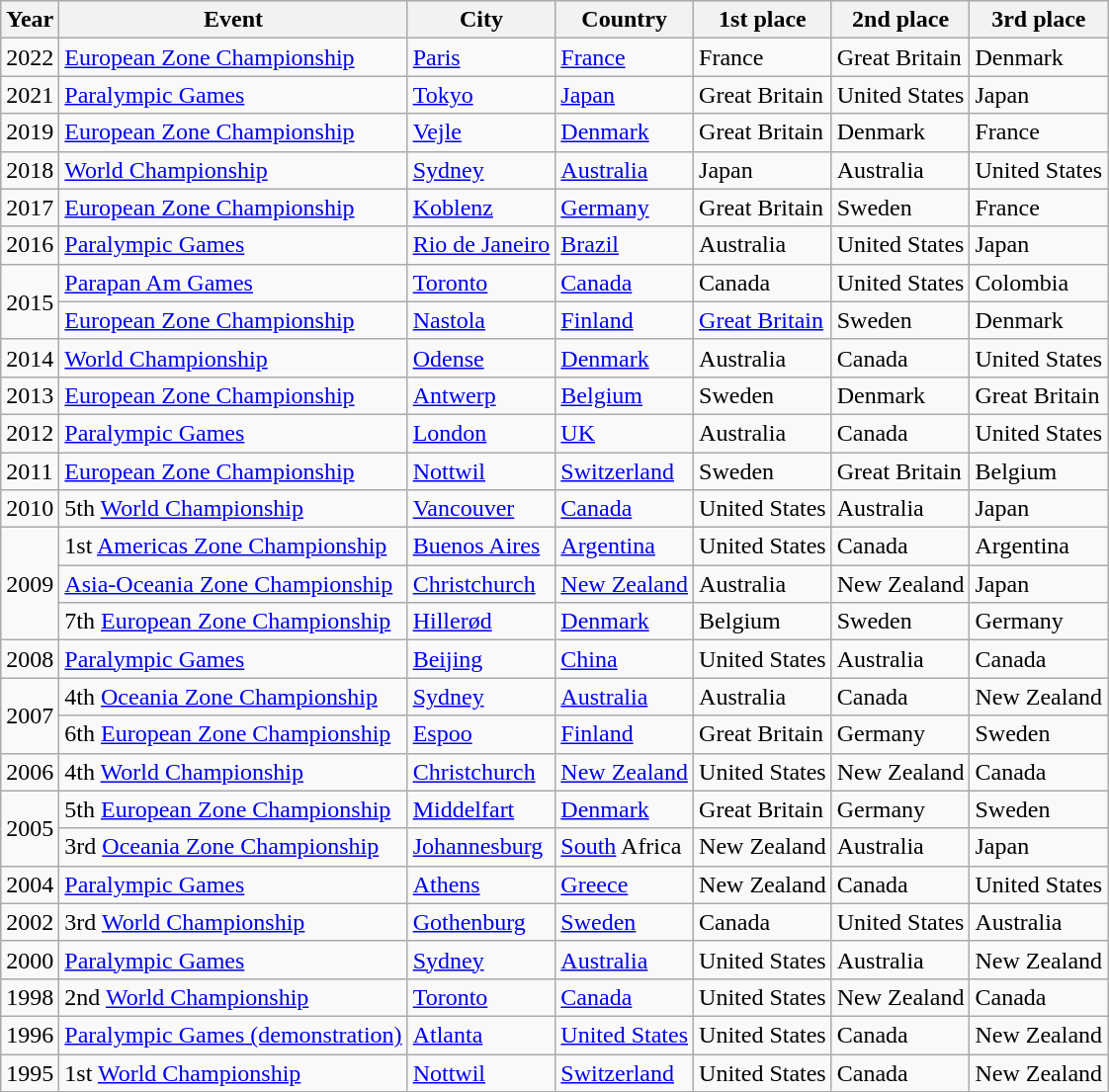<table class="wikitable">
<tr>
<th>Year</th>
<th>Event</th>
<th>City</th>
<th>Country</th>
<th>1st place</th>
<th>2nd place</th>
<th>3rd place</th>
</tr>
<tr>
<td>2022</td>
<td><a href='#'>European Zone Championship</a></td>
<td><a href='#'>Paris</a></td>
<td><a href='#'>France</a></td>
<td>France</td>
<td>Great Britain</td>
<td>Denmark</td>
</tr>
<tr>
<td>2021</td>
<td><a href='#'>Paralympic Games</a></td>
<td><a href='#'>Tokyo</a></td>
<td><a href='#'>Japan</a></td>
<td>Great Britain</td>
<td>United States</td>
<td>Japan</td>
</tr>
<tr>
<td>2019</td>
<td><a href='#'>European Zone Championship</a></td>
<td><a href='#'>Vejle</a></td>
<td><a href='#'>Denmark</a></td>
<td>Great Britain</td>
<td>Denmark</td>
<td>France</td>
</tr>
<tr>
<td>2018</td>
<td><a href='#'>World Championship</a></td>
<td><a href='#'>Sydney</a></td>
<td><a href='#'>Australia</a></td>
<td>Japan</td>
<td>Australia</td>
<td>United States</td>
</tr>
<tr>
<td>2017</td>
<td><a href='#'>European Zone Championship</a></td>
<td><a href='#'>Koblenz</a></td>
<td><a href='#'>Germany</a></td>
<td>Great Britain</td>
<td>Sweden</td>
<td>France</td>
</tr>
<tr>
<td>2016</td>
<td><a href='#'>Paralympic Games</a><br>
</td>
<td><a href='#'>Rio de Janeiro</a></td>
<td><a href='#'>Brazil</a></td>
<td>Australia</td>
<td>United States</td>
<td>Japan</td>
</tr>
<tr>
<td rowspan="2">2015<br></td>
<td><a href='#'>Parapan Am Games</a></td>
<td><a href='#'>Toronto</a></td>
<td><a href='#'>Canada</a></td>
<td>Canada</td>
<td>United States</td>
<td>Colombia</td>
</tr>
<tr>
<td><a href='#'>European Zone Championship</a></td>
<td><a href='#'>Nastola</a></td>
<td><a href='#'>Finland</a></td>
<td><a href='#'>Great Britain</a></td>
<td>Sweden</td>
<td>Denmark</td>
</tr>
<tr>
<td>2014</td>
<td><a href='#'>World Championship</a></td>
<td><a href='#'>Odense</a></td>
<td><a href='#'>Denmark</a></td>
<td>Australia</td>
<td>Canada</td>
<td>United States</td>
</tr>
<tr>
<td>2013</td>
<td><a href='#'>European Zone Championship</a></td>
<td><a href='#'>Antwerp</a></td>
<td><a href='#'>Belgium</a></td>
<td>Sweden</td>
<td>Denmark</td>
<td>Great Britain</td>
</tr>
<tr>
<td>2012</td>
<td><a href='#'>Paralympic Games</a></td>
<td><a href='#'>London</a></td>
<td><a href='#'>UK</a></td>
<td>Australia</td>
<td>Canada</td>
<td>United States</td>
</tr>
<tr>
<td>2011</td>
<td><a href='#'>European Zone Championship</a></td>
<td><a href='#'>Nottwil</a></td>
<td><a href='#'>Switzerland</a></td>
<td>Sweden</td>
<td>Great Britain</td>
<td>Belgium</td>
</tr>
<tr>
<td>2010</td>
<td>5th <a href='#'>World Championship</a></td>
<td><a href='#'>Vancouver</a></td>
<td><a href='#'>Canada</a></td>
<td>United States</td>
<td>Australia</td>
<td>Japan</td>
</tr>
<tr>
<td rowspan="3">2009</td>
<td>1st <a href='#'>Americas Zone Championship</a></td>
<td><a href='#'>Buenos Aires</a></td>
<td><a href='#'>Argentina</a></td>
<td>United States</td>
<td>Canada</td>
<td>Argentina</td>
</tr>
<tr>
<td><a href='#'>Asia-Oceania Zone Championship</a></td>
<td><a href='#'>Christchurch</a></td>
<td><a href='#'>New Zealand</a></td>
<td>Australia</td>
<td>New Zealand</td>
<td>Japan</td>
</tr>
<tr>
<td>7th <a href='#'>European Zone Championship</a></td>
<td><a href='#'>Hillerød</a></td>
<td><a href='#'>Denmark</a></td>
<td>Belgium</td>
<td>Sweden</td>
<td>Germany</td>
</tr>
<tr>
<td>2008</td>
<td><a href='#'>Paralympic Games</a></td>
<td><a href='#'>Beijing</a></td>
<td><a href='#'>China</a></td>
<td>United States</td>
<td>Australia</td>
<td>Canada</td>
</tr>
<tr>
<td rowspan="2">2007</td>
<td>4th <a href='#'>Oceania Zone Championship</a></td>
<td><a href='#'>Sydney</a></td>
<td><a href='#'>Australia</a></td>
<td>Australia</td>
<td>Canada</td>
<td>New Zealand</td>
</tr>
<tr>
<td>6th <a href='#'>European Zone Championship</a></td>
<td><a href='#'>Espoo</a></td>
<td><a href='#'>Finland</a></td>
<td>Great Britain</td>
<td>Germany</td>
<td>Sweden</td>
</tr>
<tr>
<td>2006</td>
<td>4th <a href='#'>World Championship</a></td>
<td><a href='#'>Christchurch</a></td>
<td><a href='#'>New Zealand</a></td>
<td>United States</td>
<td>New Zealand</td>
<td>Canada</td>
</tr>
<tr>
<td rowspan="2">2005</td>
<td>5th <a href='#'>European Zone Championship</a></td>
<td><a href='#'>Middelfart</a></td>
<td><a href='#'>Denmark</a></td>
<td>Great Britain</td>
<td>Germany</td>
<td>Sweden</td>
</tr>
<tr>
<td>3rd <a href='#'>Oceania Zone Championship</a></td>
<td><a href='#'>Johannesburg</a></td>
<td><a href='#'>South</a> Africa</td>
<td>New Zealand</td>
<td>Australia</td>
<td>Japan</td>
</tr>
<tr>
<td>2004</td>
<td><a href='#'>Paralympic Games</a></td>
<td><a href='#'>Athens</a></td>
<td><a href='#'>Greece</a></td>
<td>New Zealand</td>
<td>Canada</td>
<td>United States</td>
</tr>
<tr>
<td>2002</td>
<td>3rd <a href='#'>World Championship</a></td>
<td><a href='#'>Gothenburg</a></td>
<td><a href='#'>Sweden</a></td>
<td>Canada</td>
<td>United States</td>
<td>Australia</td>
</tr>
<tr>
<td>2000</td>
<td><a href='#'>Paralympic Games</a></td>
<td><a href='#'>Sydney</a></td>
<td><a href='#'>Australia</a></td>
<td>United States</td>
<td>Australia</td>
<td>New Zealand</td>
</tr>
<tr>
<td>1998</td>
<td>2nd <a href='#'>World Championship</a></td>
<td><a href='#'>Toronto</a></td>
<td><a href='#'>Canada</a></td>
<td>United States</td>
<td>New Zealand</td>
<td>Canada</td>
</tr>
<tr>
<td>1996</td>
<td><a href='#'>Paralympic Games (demonstration)</a></td>
<td><a href='#'>Atlanta</a></td>
<td><a href='#'>United States</a></td>
<td>United States</td>
<td>Canada</td>
<td>New Zealand</td>
</tr>
<tr>
<td>1995</td>
<td>1st <a href='#'>World Championship</a></td>
<td><a href='#'>Nottwil</a></td>
<td><a href='#'>Switzerland</a></td>
<td>United States</td>
<td>Canada</td>
<td>New Zealand</td>
</tr>
</table>
